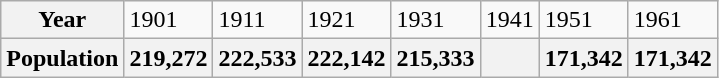<table class="wikitable">
<tr>
<th>Year</th>
<td>1901</td>
<td>1911</td>
<td>1921</td>
<td>1931</td>
<td>1941</td>
<td>1951</td>
<td>1961</td>
</tr>
<tr>
<th>Population</th>
<th>219,272</th>
<th>222,533</th>
<th>222,142</th>
<th>215,333</th>
<th></th>
<th>171,342</th>
<th>171,342</th>
</tr>
</table>
